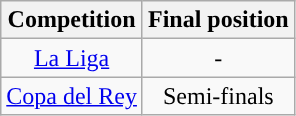<table class="wikitable" style="font-size:100%; text-align:center">
<tr>
<th>Competition</th>
<th>Final position</th>
</tr>
<tr style="background:">
<td><a href='#'>La Liga</a></td>
<td>-</td>
</tr>
<tr style="background:">
<td><a href='#'>Copa del Rey</a></td>
<td>Semi-finals</td>
</tr>
</table>
